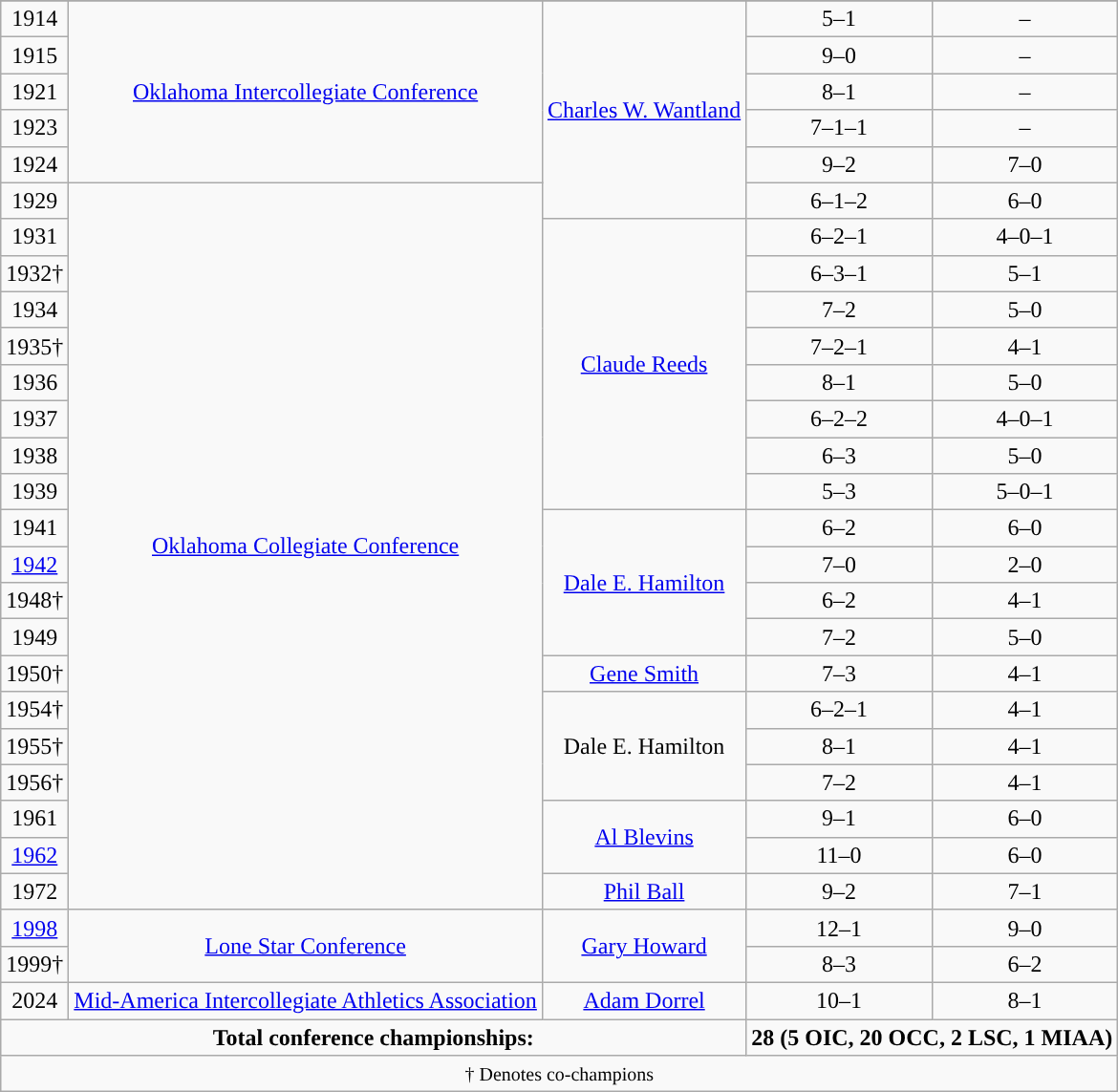<table class="wikitable" style="text-align:center">
<tr>
</tr>
<tr>
<td>1914</td>
<td rowspan="5"><a href='#'>Oklahoma Intercollegiate Conference</a></td>
<td rowspan="6"><a href='#'>Charles W. Wantland</a></td>
<td>5–1</td>
<td>–</td>
</tr>
<tr>
<td>1915</td>
<td>9–0</td>
<td>–</td>
</tr>
<tr>
<td>1921</td>
<td>8–1</td>
<td>–</td>
</tr>
<tr>
<td>1923</td>
<td>7–1–1</td>
<td>–</td>
</tr>
<tr>
<td>1924</td>
<td>9–2</td>
<td>7–0</td>
</tr>
<tr>
<td>1929</td>
<td rowspan="20"><a href='#'>Oklahoma Collegiate Conference</a></td>
<td>6–1–2</td>
<td>6–0</td>
</tr>
<tr>
<td>1931</td>
<td rowspan="8"><a href='#'>Claude Reeds</a></td>
<td>6–2–1</td>
<td>4–0–1</td>
</tr>
<tr>
<td>1932†</td>
<td>6–3–1</td>
<td>5–1</td>
</tr>
<tr>
<td>1934</td>
<td>7–2</td>
<td>5–0</td>
</tr>
<tr>
<td>1935†</td>
<td>7–2–1</td>
<td>4–1</td>
</tr>
<tr>
<td>1936</td>
<td>8–1</td>
<td>5–0</td>
</tr>
<tr>
<td>1937</td>
<td>6–2–2</td>
<td>4–0–1</td>
</tr>
<tr>
<td>1938</td>
<td>6–3</td>
<td>5–0</td>
</tr>
<tr>
<td>1939</td>
<td>5–3</td>
<td>5–0–1</td>
</tr>
<tr>
<td>1941</td>
<td rowspan="4"><a href='#'>Dale E. Hamilton</a></td>
<td>6–2</td>
<td>6–0</td>
</tr>
<tr>
<td><a href='#'>1942</a></td>
<td>7–0</td>
<td>2–0</td>
</tr>
<tr>
<td>1948†</td>
<td>6–2</td>
<td>4–1</td>
</tr>
<tr>
<td>1949</td>
<td>7–2</td>
<td>5–0</td>
</tr>
<tr>
<td>1950†</td>
<td><a href='#'>Gene Smith</a></td>
<td>7–3</td>
<td>4–1</td>
</tr>
<tr>
<td>1954†</td>
<td rowspan="3">Dale E. Hamilton</td>
<td>6–2–1</td>
<td>4–1</td>
</tr>
<tr>
<td>1955†</td>
<td>8–1</td>
<td>4–1</td>
</tr>
<tr>
<td>1956†</td>
<td>7–2</td>
<td>4–1</td>
</tr>
<tr>
<td>1961</td>
<td rowspan="2"><a href='#'>Al Blevins</a></td>
<td>9–1</td>
<td>6–0</td>
</tr>
<tr>
<td><a href='#'>1962</a></td>
<td>11–0</td>
<td>6–0</td>
</tr>
<tr>
<td>1972</td>
<td><a href='#'>Phil Ball</a></td>
<td>9–2</td>
<td>7–1</td>
</tr>
<tr>
<td><a href='#'>1998</a></td>
<td rowspan="2"><a href='#'>Lone Star Conference</a></td>
<td rowspan="2"><a href='#'>Gary Howard</a></td>
<td>12–1</td>
<td>9–0</td>
</tr>
<tr>
<td>1999†</td>
<td>8–3</td>
<td>6–2</td>
</tr>
<tr>
<td>2024</td>
<td><a href='#'>Mid-America Intercollegiate Athletics Association</a></td>
<td><a href='#'>Adam Dorrel</a></td>
<td>10–1</td>
<td>8–1</td>
</tr>
<tr>
<td colspan=3><strong>Total conference championships:</strong></td>
<td colspan=2><strong>28 (5 OIC, 20 OCC, 2 LSC, 1 MIAA)</strong></td>
</tr>
<tr>
<td colspan=7><small>† Denotes co-champions</small></td>
</tr>
</table>
